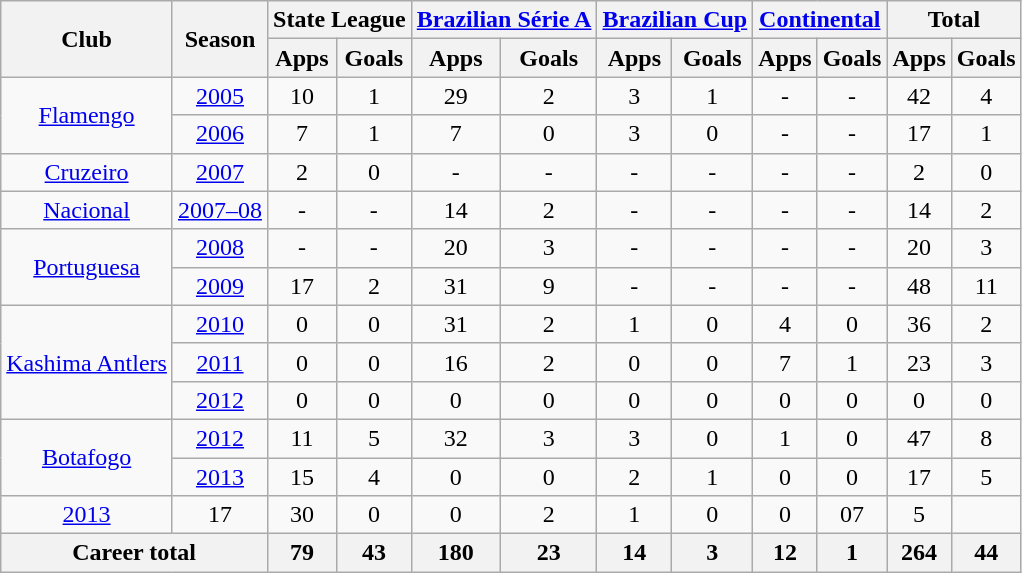<table class="wikitable" style="text-align: center;">
<tr>
<th rowspan="2">Club</th>
<th rowspan="2">Season</th>
<th colspan="2">State League</th>
<th colspan="2"><a href='#'>Brazilian Série A</a></th>
<th colspan="2"><a href='#'>Brazilian Cup</a></th>
<th colspan="2"><a href='#'>Continental</a></th>
<th colspan="2">Total</th>
</tr>
<tr>
<th>Apps</th>
<th>Goals</th>
<th>Apps</th>
<th>Goals</th>
<th>Apps</th>
<th>Goals</th>
<th>Apps</th>
<th>Goals</th>
<th>Apps</th>
<th>Goals</th>
</tr>
<tr>
<td rowspan="2" valign="center"><a href='#'>Flamengo</a></td>
<td><a href='#'>2005</a></td>
<td>10</td>
<td>1</td>
<td>29</td>
<td>2</td>
<td>3</td>
<td>1</td>
<td>-</td>
<td>-</td>
<td>42</td>
<td>4</td>
</tr>
<tr>
<td><a href='#'>2006</a></td>
<td>7</td>
<td>1</td>
<td>7</td>
<td>0</td>
<td>3</td>
<td>0</td>
<td>-</td>
<td>-</td>
<td>17</td>
<td>1</td>
</tr>
<tr>
<td rowspan="1" valign="top"><a href='#'>Cruzeiro</a></td>
<td><a href='#'>2007</a></td>
<td>2</td>
<td>0</td>
<td>-</td>
<td>-</td>
<td>-</td>
<td>-</td>
<td>-</td>
<td>-</td>
<td>2</td>
<td>0</td>
</tr>
<tr>
<td rowspan="1" valign="top"><a href='#'>Nacional</a></td>
<td><a href='#'>2007–08</a></td>
<td>-</td>
<td>-</td>
<td>14</td>
<td>2</td>
<td>-</td>
<td>-</td>
<td>-</td>
<td>-</td>
<td>14</td>
<td>2</td>
</tr>
<tr>
<td rowspan="2" valign="center"><a href='#'>Portuguesa</a></td>
<td><a href='#'>2008</a></td>
<td>-</td>
<td>-</td>
<td>20</td>
<td>3</td>
<td>-</td>
<td>-</td>
<td>-</td>
<td>-</td>
<td>20</td>
<td>3</td>
</tr>
<tr>
<td><a href='#'>2009</a></td>
<td>17</td>
<td>2</td>
<td>31</td>
<td>9</td>
<td>-</td>
<td>-</td>
<td>-</td>
<td>-</td>
<td>48</td>
<td>11</td>
</tr>
<tr>
<td rowspan="3" valign="center"><a href='#'>Kashima Antlers</a></td>
<td><a href='#'>2010</a></td>
<td>0</td>
<td>0</td>
<td>31</td>
<td>2</td>
<td>1</td>
<td>0</td>
<td>4</td>
<td>0</td>
<td>36</td>
<td>2</td>
</tr>
<tr>
<td><a href='#'>2011</a></td>
<td>0</td>
<td>0</td>
<td>16</td>
<td>2</td>
<td>0</td>
<td>0</td>
<td>7</td>
<td>1</td>
<td>23</td>
<td>3</td>
</tr>
<tr>
<td><a href='#'>2012</a></td>
<td>0</td>
<td>0</td>
<td>0</td>
<td>0</td>
<td>0</td>
<td>0</td>
<td>0</td>
<td>0</td>
<td>0</td>
<td>0</td>
</tr>
<tr>
<td rowspan="2" valign="center"><a href='#'>Botafogo</a></td>
<td><a href='#'>2012</a></td>
<td>11</td>
<td>5</td>
<td>32</td>
<td>3</td>
<td>3</td>
<td>0</td>
<td>1</td>
<td>0</td>
<td>47</td>
<td>8</td>
</tr>
<tr>
<td><a href='#'>2013</a></td>
<td>15</td>
<td>4</td>
<td>0</td>
<td>0</td>
<td>2</td>
<td>1</td>
<td>0</td>
<td>0</td>
<td>17</td>
<td>5</td>
</tr>
<tr>
<td><a href='#'>2013</a></td>
<td>17</td>
<td>30</td>
<td>0</td>
<td>0</td>
<td>2</td>
<td>1</td>
<td>0</td>
<td>0</td>
<td>07</td>
<td>5</td>
</tr>
<tr>
<th colspan="2"><strong>Career total</strong></th>
<th>79</th>
<th>43</th>
<th>180</th>
<th>23</th>
<th>14</th>
<th>3</th>
<th>12</th>
<th>1</th>
<th>264</th>
<th>44</th>
</tr>
</table>
